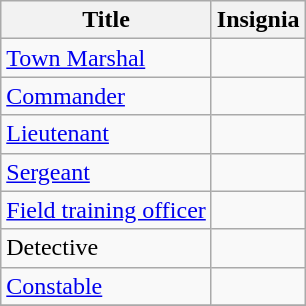<table class="wikitable">
<tr>
<th>Title</th>
<th>Insignia</th>
</tr>
<tr>
<td><a href='#'>Town Marshal</a></td>
<td></td>
</tr>
<tr>
<td><a href='#'>Commander</a></td>
<td></td>
</tr>
<tr>
<td><a href='#'>Lieutenant</a></td>
<td></td>
</tr>
<tr>
<td><a href='#'>Sergeant</a></td>
<td></td>
</tr>
<tr>
<td><a href='#'>Field training officer</a></td>
<td></td>
</tr>
<tr>
<td>Detective</td>
<td></td>
</tr>
<tr>
<td><a href='#'>Constable</a></td>
<td></td>
</tr>
<tr>
</tr>
</table>
